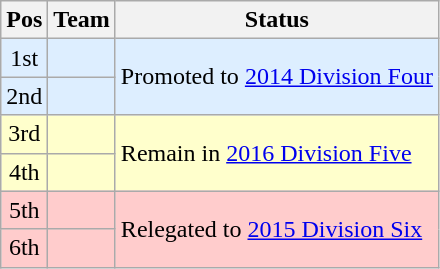<table class="wikitable">
<tr>
<th>Pos</th>
<th>Team</th>
<th>Status</th>
</tr>
<tr style="background:#def;">
<td style="text-align:center;">1st</td>
<td></td>
<td rowspan=2>Promoted to <a href='#'>2014 Division Four</a></td>
</tr>
<tr style="background:#def;">
<td style="text-align:center;">2nd</td>
<td></td>
</tr>
<tr style="background:#ffc;">
<td style="text-align:center;">3rd</td>
<td></td>
<td rowspan=2>Remain in <a href='#'>2016 Division Five</a></td>
</tr>
<tr style="background:#ffc;">
<td style="text-align:center;">4th</td>
<td></td>
</tr>
<tr style="background:#fcc;">
<td style="text-align:center;">5th</td>
<td></td>
<td rowspan=2>Relegated to <a href='#'>2015 Division Six</a></td>
</tr>
<tr style="background:#fcc;">
<td style="text-align:center;">6th</td>
<td></td>
</tr>
</table>
